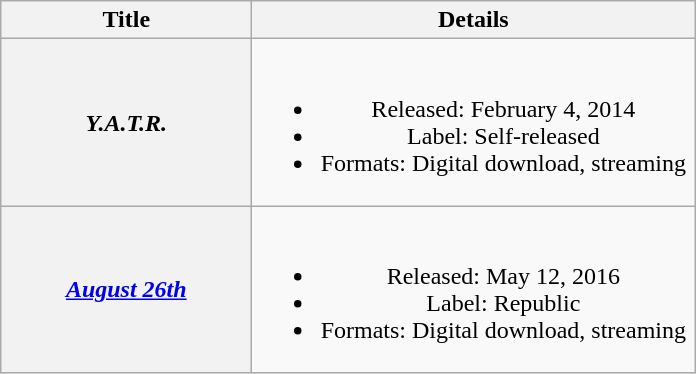<table class="wikitable plainrowheaders" style="text-align:center;">
<tr>
<th style="width:10em;">Title</th>
<th style="width:18em;">Details</th>
</tr>
<tr>
<th scope="row"><em>Y.A.T.R.</em></th>
<td><br><ul><li>Released: February 4, 2014</li><li>Label: Self-released</li><li>Formats: Digital download, streaming</li></ul></td>
</tr>
<tr>
<th scope="row"><em><a href='#'>August 26th</a></em></th>
<td><br><ul><li>Released: May 12, 2016</li><li>Label: Republic</li><li>Formats: Digital download, streaming</li></ul></td>
</tr>
</table>
